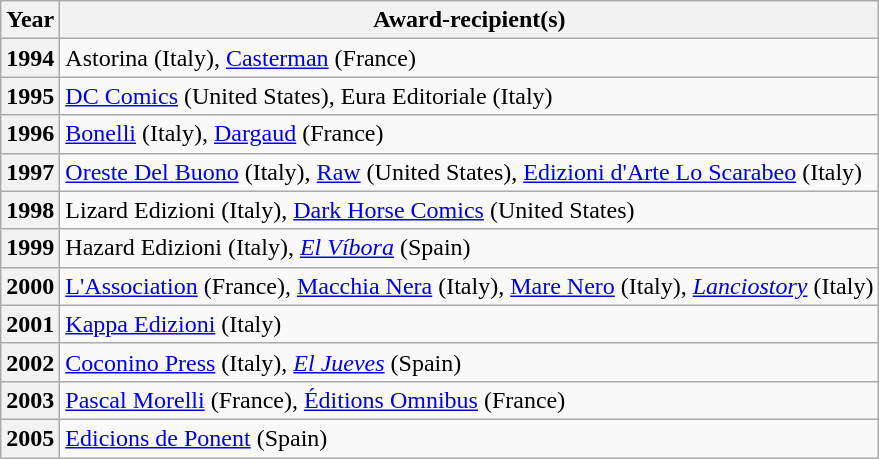<table class="wikitable">
<tr>
<th>Year</th>
<th>Award-recipient(s)</th>
</tr>
<tr>
<th>1994</th>
<td>Astorina (Italy), <a href='#'>Casterman</a> (France)</td>
</tr>
<tr>
<th>1995</th>
<td><a href='#'>DC Comics</a> (United States), Eura Editoriale (Italy)</td>
</tr>
<tr>
<th>1996</th>
<td><a href='#'>Bonelli</a> (Italy), <a href='#'>Dargaud</a> (France)</td>
</tr>
<tr>
<th>1997</th>
<td><a href='#'>Oreste Del Buono</a> (Italy), <a href='#'>Raw</a> (United States), <a href='#'>Edizioni d'Arte Lo Scarabeo</a> (Italy)</td>
</tr>
<tr>
<th>1998</th>
<td>Lizard Edizioni (Italy), <a href='#'>Dark Horse Comics</a> (United States)</td>
</tr>
<tr>
<th>1999</th>
<td>Hazard Edizioni (Italy), <em><a href='#'>El Víbora</a></em> (Spain)</td>
</tr>
<tr>
<th>2000</th>
<td><a href='#'>L'Association</a> (France), <a href='#'>Macchia Nera</a> (Italy), <a href='#'>Mare Nero</a> (Italy), <em><a href='#'>Lanciostory</a></em> (Italy)</td>
</tr>
<tr>
<th>2001</th>
<td><a href='#'>Kappa Edizioni</a> (Italy)</td>
</tr>
<tr>
<th>2002</th>
<td><a href='#'>Coconino Press</a> (Italy), <em><a href='#'>El Jueves</a></em> (Spain)</td>
</tr>
<tr>
<th>2003</th>
<td><a href='#'>Pascal Morelli</a> (France), <a href='#'>Éditions Omnibus</a> (France)</td>
</tr>
<tr>
<th>2005</th>
<td><a href='#'>Edicions de Ponent</a> (Spain)</td>
</tr>
</table>
